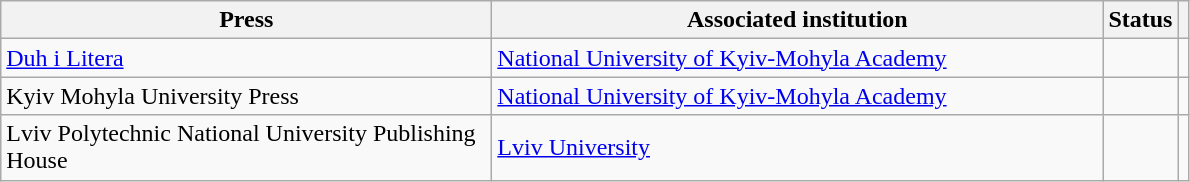<table class="wikitable sortable">
<tr>
<th style="width:20em">Press</th>
<th style="width:25em">Associated institution</th>
<th>Status</th>
<th></th>
</tr>
<tr>
<td><a href='#'>Duh i Litera</a></td>
<td><a href='#'>National University of Kyiv-Mohyla Academy</a></td>
<td></td>
<td></td>
</tr>
<tr>
<td>Kyiv Mohyla University Press</td>
<td><a href='#'>National University of Kyiv-Mohyla Academy</a></td>
<td></td>
<td></td>
</tr>
<tr>
<td>Lviv Polytechnic National University Publishing House</td>
<td><a href='#'>Lviv University</a></td>
<td></td>
<td></td>
</tr>
</table>
